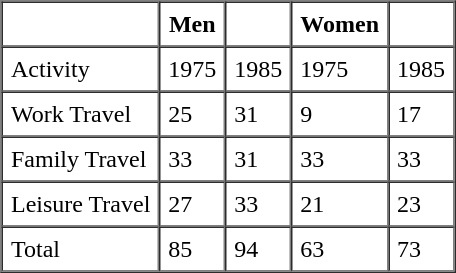<table border="1" cellpadding="5" cellspacing="0" align="center">
<tr>
<th></th>
<th>Men</th>
<th></th>
<th>Women</th>
<th></th>
</tr>
<tr>
<td>Activity</td>
<td>1975</td>
<td>1985</td>
<td>1975</td>
<td>1985</td>
</tr>
<tr>
<td>Work Travel</td>
<td>25</td>
<td>31</td>
<td>9</td>
<td>17</td>
</tr>
<tr>
<td>Family Travel</td>
<td>33</td>
<td>31</td>
<td>33</td>
<td>33</td>
</tr>
<tr>
<td>Leisure Travel</td>
<td>27</td>
<td>33</td>
<td>21</td>
<td>23</td>
</tr>
<tr>
<td>Total</td>
<td>85</td>
<td>94</td>
<td>63</td>
<td>73</td>
</tr>
<tr>
</tr>
</table>
